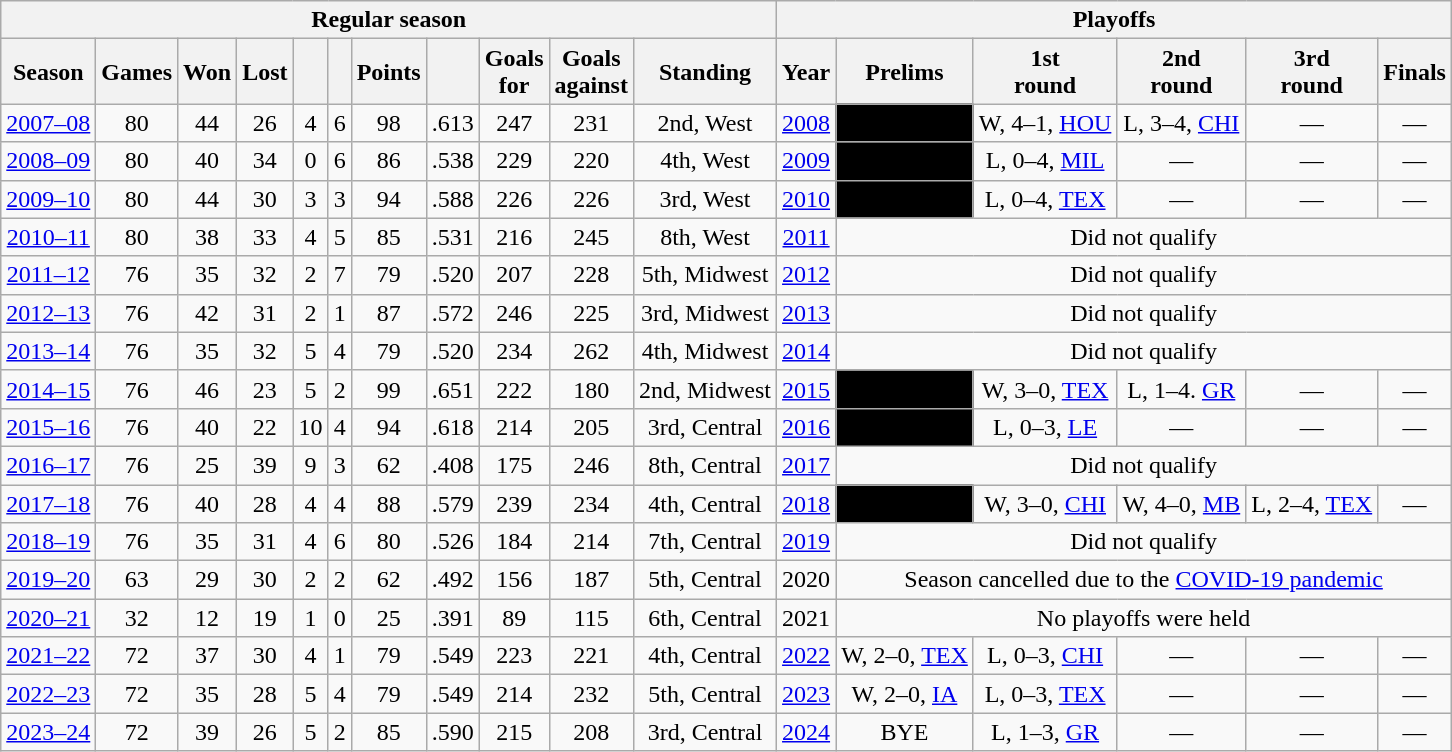<table class="wikitable" style="text-align:center;">
<tr>
<th scope="colgroup" colspan=11>Regular season</th>
<th scope="colgroup" colspan=6>Playoffs</th>
</tr>
<tr>
<th scope="col">Season</th>
<th scope="col">Games</th>
<th scope="col">Won</th>
<th scope="col">Lost</th>
<th scope="col"></th>
<th scope="col"></th>
<th scope="col">Points</th>
<th scope="col"></th>
<th scope="col">Goals<br>for</th>
<th scope="col">Goals<br>against</th>
<th scope="col">Standing</th>
<th scope="col">Year</th>
<th scope="col">Prelims</th>
<th scope="col">1st<br>round</th>
<th scope="col">2nd<br>round</th>
<th scope="col">3rd<br>round</th>
<th scope="col">Finals</th>
</tr>
<tr>
<td scope="row"><a href='#'>2007–08</a></td>
<td>80</td>
<td>44</td>
<td>26</td>
<td>4</td>
<td>6</td>
<td>98</td>
<td>.613</td>
<td>247</td>
<td>231</td>
<td>2nd, West</td>
<td><a href='#'>2008</a></td>
<td bgcolor=#000000>—</td>
<td>W, 4–1, <a href='#'>HOU</a></td>
<td>L, 3–4, <a href='#'>CHI</a></td>
<td>—</td>
<td>—</td>
</tr>
<tr>
<td scope="row"><a href='#'>2008–09</a></td>
<td>80</td>
<td>40</td>
<td>34</td>
<td>0</td>
<td>6</td>
<td>86</td>
<td>.538</td>
<td>229</td>
<td>220</td>
<td>4th, West</td>
<td><a href='#'>2009</a></td>
<td bgcolor=#000000>—</td>
<td>L, 0–4, <a href='#'>MIL</a></td>
<td>—</td>
<td>—</td>
<td>—</td>
</tr>
<tr>
<td scope="row"><a href='#'>2009–10</a></td>
<td>80</td>
<td>44</td>
<td>30</td>
<td>3</td>
<td>3</td>
<td>94</td>
<td>.588</td>
<td>226</td>
<td>226</td>
<td>3rd, West</td>
<td><a href='#'>2010</a></td>
<td bgcolor=#000000>—</td>
<td>L, 0–4, <a href='#'>TEX</a></td>
<td>—</td>
<td>—</td>
<td>—</td>
</tr>
<tr>
<td scope="row"><a href='#'>2010–11</a></td>
<td>80</td>
<td>38</td>
<td>33</td>
<td>4</td>
<td>5</td>
<td>85</td>
<td>.531</td>
<td>216</td>
<td>245</td>
<td>8th, West</td>
<td><a href='#'>2011</a></td>
<td colspan="5">Did not qualify</td>
</tr>
<tr>
<td scope="row"><a href='#'>2011–12</a></td>
<td>76</td>
<td>35</td>
<td>32</td>
<td>2</td>
<td>7</td>
<td>79</td>
<td>.520</td>
<td>207</td>
<td>228</td>
<td>5th, Midwest</td>
<td><a href='#'>2012</a></td>
<td colspan="5">Did not qualify</td>
</tr>
<tr>
<td scope="row"><a href='#'>2012–13</a></td>
<td>76</td>
<td>42</td>
<td>31</td>
<td>2</td>
<td>1</td>
<td>87</td>
<td>.572</td>
<td>246</td>
<td>225</td>
<td>3rd, Midwest</td>
<td><a href='#'>2013</a></td>
<td colspan="5">Did not qualify</td>
</tr>
<tr>
<td scope="row"><a href='#'>2013–14</a></td>
<td>76</td>
<td>35</td>
<td>32</td>
<td>5</td>
<td>4</td>
<td>79</td>
<td>.520</td>
<td>234</td>
<td>262</td>
<td>4th, Midwest</td>
<td><a href='#'>2014</a></td>
<td colspan="5">Did not qualify</td>
</tr>
<tr>
<td scope="row"><a href='#'>2014–15</a></td>
<td>76</td>
<td>46</td>
<td>23</td>
<td>5</td>
<td>2</td>
<td>99</td>
<td>.651</td>
<td>222</td>
<td>180</td>
<td>2nd, Midwest</td>
<td><a href='#'>2015</a></td>
<td bgcolor=#000000>—</td>
<td>W, 3–0, <a href='#'>TEX</a></td>
<td>L, 1–4. <a href='#'>GR</a></td>
<td>—</td>
<td>—</td>
</tr>
<tr>
<td scope="row"><a href='#'>2015–16</a></td>
<td>76</td>
<td>40</td>
<td>22</td>
<td>10</td>
<td>4</td>
<td>94</td>
<td>.618</td>
<td>214</td>
<td>205</td>
<td>3rd, Central</td>
<td><a href='#'>2016</a></td>
<td bgcolor=#000000>—</td>
<td>L, 0–3, <a href='#'>LE</a></td>
<td>—</td>
<td>—</td>
<td>—</td>
</tr>
<tr>
<td scope="row"><a href='#'>2016–17</a></td>
<td>76</td>
<td>25</td>
<td>39</td>
<td>9</td>
<td>3</td>
<td>62</td>
<td>.408</td>
<td>175</td>
<td>246</td>
<td>8th, Central</td>
<td><a href='#'>2017</a></td>
<td colspan="5">Did not qualify</td>
</tr>
<tr>
<td scope="row"><a href='#'>2017–18</a></td>
<td>76</td>
<td>40</td>
<td>28</td>
<td>4</td>
<td>4</td>
<td>88</td>
<td>.579</td>
<td>239</td>
<td>234</td>
<td>4th, Central</td>
<td><a href='#'>2018</a></td>
<td bgcolor=#000000>—</td>
<td>W, 3–0, <a href='#'>CHI</a></td>
<td>W, 4–0, <a href='#'>MB</a></td>
<td>L, 2–4, <a href='#'>TEX</a></td>
<td>—</td>
</tr>
<tr>
<td scope="row"><a href='#'>2018–19</a></td>
<td>76</td>
<td>35</td>
<td>31</td>
<td>4</td>
<td>6</td>
<td>80</td>
<td>.526</td>
<td>184</td>
<td>214</td>
<td>7th, Central</td>
<td><a href='#'>2019</a></td>
<td colspan="5">Did not qualify</td>
</tr>
<tr>
<td scope="row"><a href='#'>2019–20</a></td>
<td>63</td>
<td>29</td>
<td>30</td>
<td>2</td>
<td>2</td>
<td>62</td>
<td>.492</td>
<td>156</td>
<td>187</td>
<td>5th, Central</td>
<td>2020</td>
<td colspan="5">Season cancelled due to the <a href='#'>COVID-19 pandemic</a></td>
</tr>
<tr>
<td scope="row"><a href='#'>2020–21</a></td>
<td>32</td>
<td>12</td>
<td>19</td>
<td>1</td>
<td>0</td>
<td>25</td>
<td>.391</td>
<td>89</td>
<td>115</td>
<td>6th, Central</td>
<td>2021</td>
<td colspan="5">No playoffs were held</td>
</tr>
<tr>
<td scope="row"><a href='#'>2021–22</a></td>
<td>72</td>
<td>37</td>
<td>30</td>
<td>4</td>
<td>1</td>
<td>79</td>
<td>.549</td>
<td>223</td>
<td>221</td>
<td>4th, Central</td>
<td><a href='#'>2022</a></td>
<td>W, 2–0, <a href='#'>TEX</a></td>
<td>L, 0–3, <a href='#'>CHI</a></td>
<td>—</td>
<td>—</td>
<td>—</td>
</tr>
<tr>
<td scope="row"><a href='#'>2022–23</a></td>
<td>72</td>
<td>35</td>
<td>28</td>
<td>5</td>
<td>4</td>
<td>79</td>
<td>.549</td>
<td>214</td>
<td>232</td>
<td>5th, Central</td>
<td><a href='#'>2023</a></td>
<td>W, 2–0, <a href='#'>IA</a></td>
<td>L, 0–3, <a href='#'>TEX</a></td>
<td>—</td>
<td>—</td>
<td>—</td>
</tr>
<tr>
<td scope="row"><a href='#'>2023–24</a></td>
<td>72</td>
<td>39</td>
<td>26</td>
<td>5</td>
<td>2</td>
<td>85</td>
<td>.590</td>
<td>215</td>
<td>208</td>
<td>3rd, Central</td>
<td><a href='#'>2024</a></td>
<td>BYE</td>
<td>L, 1–3, <a href='#'>GR</a></td>
<td>—</td>
<td>—</td>
<td>—</td>
</tr>
</table>
